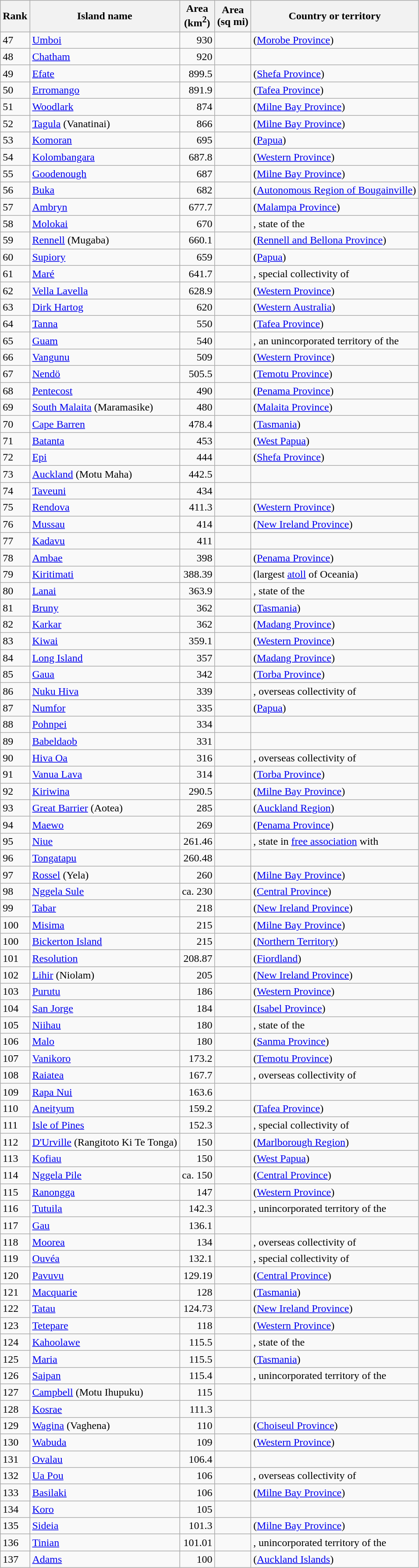<table class="sortable wikitable">
<tr>
<th>Rank</th>
<th>Island name</th>
<th class="unsortable">Area<br>(km<sup>2</sup>)</th>
<th class="unsortable">Area<br>(sq mi)</th>
<th>Country or territory</th>
</tr>
<tr>
<td>47</td>
<td><a href='#'>Umboi</a></td>
<td align="right">930</td>
<td align="right"></td>
<td> (<a href='#'>Morobe Province</a>)</td>
</tr>
<tr>
<td>48</td>
<td><a href='#'>Chatham</a></td>
<td align="right">920</td>
<td align="right"></td>
<td></td>
</tr>
<tr>
<td>49</td>
<td><a href='#'>Efate</a></td>
<td align="right">899.5</td>
<td align="right"></td>
<td> (<a href='#'>Shefa Province</a>)</td>
</tr>
<tr>
<td>50</td>
<td><a href='#'>Erromango</a></td>
<td align="right">891.9</td>
<td align="right"></td>
<td> (<a href='#'>Tafea Province</a>)</td>
</tr>
<tr>
<td>51</td>
<td><a href='#'>Woodlark</a></td>
<td align="right">874</td>
<td align="right"></td>
<td> (<a href='#'>Milne Bay Province</a>)</td>
</tr>
<tr>
<td>52</td>
<td><a href='#'>Tagula</a> (Vanatinai)</td>
<td align="right">866</td>
<td align="right"></td>
<td> (<a href='#'>Milne Bay Province</a>)</td>
</tr>
<tr>
<td>53</td>
<td><a href='#'>Komoran</a></td>
<td align="right">695</td>
<td align="right"></td>
<td> (<a href='#'>Papua</a>)</td>
</tr>
<tr>
<td>54</td>
<td><a href='#'>Kolombangara</a></td>
<td align="right">687.8</td>
<td align="right"></td>
<td> (<a href='#'>Western Province</a>)</td>
</tr>
<tr>
<td>55</td>
<td><a href='#'>Goodenough</a></td>
<td align="right">687</td>
<td align="right"></td>
<td> (<a href='#'>Milne Bay Province</a>)</td>
</tr>
<tr>
<td>56</td>
<td><a href='#'>Buka</a></td>
<td align="right">682</td>
<td align="right"></td>
<td> (<a href='#'>Autonomous Region of Bougainville</a>)</td>
</tr>
<tr>
<td>57</td>
<td><a href='#'>Ambryn</a></td>
<td align="right">677.7</td>
<td align="right"></td>
<td> (<a href='#'>Malampa Province</a>)</td>
</tr>
<tr>
<td>58</td>
<td><a href='#'>Molokai</a></td>
<td align="right">670</td>
<td align="right"></td>
<td>, state of the </td>
</tr>
<tr>
<td>59</td>
<td><a href='#'>Rennell</a> (Mugaba)</td>
<td align="right">660.1</td>
<td align="right"></td>
<td> (<a href='#'>Rennell and Bellona Province</a>)</td>
</tr>
<tr>
<td>60</td>
<td><a href='#'>Supiory</a></td>
<td align="right">659</td>
<td align="right"></td>
<td> (<a href='#'>Papua</a>)</td>
</tr>
<tr>
<td>61</td>
<td><a href='#'>Maré</a></td>
<td align="right">641.7</td>
<td align="right"></td>
<td>, special collectivity of </td>
</tr>
<tr>
<td>62</td>
<td><a href='#'>Vella Lavella</a></td>
<td align="right">628.9</td>
<td align="right"></td>
<td> (<a href='#'>Western Province</a>)</td>
</tr>
<tr>
<td>63</td>
<td><a href='#'>Dirk Hartog</a></td>
<td align="right">620</td>
<td align="right"></td>
<td> (<a href='#'>Western Australia</a>)</td>
</tr>
<tr>
<td>64</td>
<td><a href='#'>Tanna</a></td>
<td align="right">550</td>
<td align="right"></td>
<td> (<a href='#'>Tafea Province</a>)</td>
</tr>
<tr>
<td>65</td>
<td><a href='#'>Guam</a></td>
<td align="right">540</td>
<td align="right"></td>
<td>,  an unincorporated territory of the </td>
</tr>
<tr>
<td>66</td>
<td><a href='#'>Vangunu</a></td>
<td align="right">509</td>
<td align="right"></td>
<td> (<a href='#'>Western Province</a>)</td>
</tr>
<tr>
<td>67</td>
<td><a href='#'>Nendö</a></td>
<td align="right">505.5</td>
<td align="right"></td>
<td> (<a href='#'>Temotu Province</a>)</td>
</tr>
<tr>
<td>68</td>
<td><a href='#'>Pentecost</a></td>
<td align="right">490</td>
<td align="right"></td>
<td> (<a href='#'>Penama Province</a>)</td>
</tr>
<tr>
<td>69</td>
<td><a href='#'>South Malaita</a> (Maramasike)</td>
<td align="right">480</td>
<td align="right"></td>
<td> (<a href='#'>Malaita Province</a>)</td>
</tr>
<tr>
<td>70</td>
<td><a href='#'>Cape Barren</a></td>
<td align="right">478.4</td>
<td align="right"></td>
<td> (<a href='#'>Tasmania</a>)</td>
</tr>
<tr>
<td>71</td>
<td><a href='#'>Batanta</a></td>
<td align="right">453</td>
<td align="right"></td>
<td> (<a href='#'>West Papua</a>)</td>
</tr>
<tr>
<td>72</td>
<td><a href='#'>Epi</a></td>
<td align="right">444</td>
<td align="right"></td>
<td> (<a href='#'>Shefa Province</a>)</td>
</tr>
<tr>
<td>73</td>
<td><a href='#'>Auckland</a> (Motu Maha)</td>
<td align="right">442.5</td>
<td align="right"></td>
<td></td>
</tr>
<tr>
<td>74</td>
<td><a href='#'>Taveuni</a></td>
<td align="right">434</td>
<td align="right"></td>
<td></td>
</tr>
<tr>
<td>75</td>
<td><a href='#'>Rendova</a></td>
<td align="right">411.3</td>
<td align="right"></td>
<td> (<a href='#'>Western Province</a>)</td>
</tr>
<tr>
<td>76</td>
<td><a href='#'>Mussau</a></td>
<td align="right">414</td>
<td align="right"></td>
<td> (<a href='#'>New Ireland Province</a>)</td>
</tr>
<tr>
<td>77</td>
<td><a href='#'>Kadavu</a></td>
<td align="right">411</td>
<td align="right"></td>
<td></td>
</tr>
<tr>
<td>78</td>
<td><a href='#'>Ambae</a></td>
<td align="right">398</td>
<td align="right"></td>
<td> (<a href='#'>Penama Province</a>)</td>
</tr>
<tr>
<td>79</td>
<td><a href='#'>Kiritimati</a></td>
<td align="right">388.39</td>
<td align="right"></td>
<td> (largest <a href='#'>atoll</a> of Oceania)</td>
</tr>
<tr>
<td>80</td>
<td><a href='#'>Lanai</a></td>
<td align="right">363.9</td>
<td align="right"></td>
<td>, state of the </td>
</tr>
<tr>
<td>81</td>
<td><a href='#'>Bruny</a></td>
<td align="right">362</td>
<td align="right"></td>
<td> (<a href='#'>Tasmania</a>)</td>
</tr>
<tr>
<td>82</td>
<td><a href='#'>Karkar</a></td>
<td align="right">362</td>
<td align="right"></td>
<td> (<a href='#'>Madang Province</a>)</td>
</tr>
<tr>
<td>83</td>
<td><a href='#'>Kiwai</a></td>
<td align="right">359.1</td>
<td align="right"></td>
<td> (<a href='#'>Western Province</a>)</td>
</tr>
<tr>
<td>84</td>
<td><a href='#'>Long Island</a></td>
<td align="right">357</td>
<td align="right"></td>
<td> (<a href='#'>Madang Province</a>)</td>
</tr>
<tr>
<td>85</td>
<td><a href='#'>Gaua</a></td>
<td align="right">342</td>
<td align="right"></td>
<td> (<a href='#'>Torba Province</a>)</td>
</tr>
<tr>
<td>86</td>
<td><a href='#'>Nuku Hiva</a></td>
<td align="right">339</td>
<td align="right"></td>
<td>, overseas collectivity of </td>
</tr>
<tr>
<td>87</td>
<td><a href='#'>Numfor</a></td>
<td align="right">335</td>
<td align="right"></td>
<td> (<a href='#'>Papua</a>)</td>
</tr>
<tr>
<td>88</td>
<td><a href='#'>Pohnpei</a></td>
<td align="right">334</td>
<td align="right"></td>
<td></td>
</tr>
<tr>
<td>89</td>
<td><a href='#'>Babeldaob</a></td>
<td align="right">331</td>
<td align="right"></td>
<td></td>
</tr>
<tr>
<td>90</td>
<td><a href='#'>Hiva Oa</a></td>
<td align="right">316</td>
<td align="right"></td>
<td>, overseas collectivity of </td>
</tr>
<tr>
<td>91</td>
<td><a href='#'>Vanua Lava</a></td>
<td align="right">314</td>
<td align="right"></td>
<td> (<a href='#'>Torba Province</a>)</td>
</tr>
<tr>
<td>92</td>
<td><a href='#'>Kiriwina</a></td>
<td align="right">290.5</td>
<td align="right"></td>
<td> (<a href='#'>Milne Bay Province</a>)</td>
</tr>
<tr>
<td>93</td>
<td><a href='#'>Great Barrier</a> (Aotea)</td>
<td align="right">285</td>
<td align="right"></td>
<td> (<a href='#'>Auckland Region</a>)</td>
</tr>
<tr>
<td>94</td>
<td><a href='#'>Maewo</a></td>
<td align="right">269</td>
<td align="right"></td>
<td> (<a href='#'>Penama Province</a>)</td>
</tr>
<tr>
<td>95</td>
<td><a href='#'>Niue</a></td>
<td align="right">261.46</td>
<td align="right"></td>
<td>, state in <a href='#'>free association</a> with </td>
</tr>
<tr>
<td>96</td>
<td><a href='#'>Tongatapu</a></td>
<td align="right">260.48</td>
<td align="right"></td>
<td></td>
</tr>
<tr>
<td>97</td>
<td><a href='#'>Rossel</a> (Yela)</td>
<td align="right">260</td>
<td align="right"></td>
<td> (<a href='#'>Milne Bay Province</a>)</td>
</tr>
<tr>
<td>98</td>
<td><a href='#'>Nggela Sule</a></td>
<td align="right">ca. 230</td>
<td align="right"></td>
<td> (<a href='#'>Central Province</a>)</td>
</tr>
<tr>
<td>99</td>
<td><a href='#'>Tabar</a></td>
<td align="right">218</td>
<td align="right"></td>
<td> (<a href='#'>New Ireland Province</a>)</td>
</tr>
<tr>
<td>100</td>
<td><a href='#'>Misima</a></td>
<td align="right">215</td>
<td align="right"></td>
<td> (<a href='#'>Milne Bay Province</a>)</td>
</tr>
<tr>
<td>100</td>
<td><a href='#'>Bickerton Island</a></td>
<td align="right">215</td>
<td align="right"></td>
<td> (<a href='#'>Northern Territory</a>)</td>
</tr>
<tr>
<td>101</td>
<td><a href='#'>Resolution</a></td>
<td align="right">208.87</td>
<td align="right"></td>
<td> (<a href='#'>Fiordland</a>)</td>
</tr>
<tr>
<td>102</td>
<td><a href='#'>Lihir</a> (Niolam)</td>
<td align="right">205</td>
<td align="right"></td>
<td> (<a href='#'>New Ireland Province</a>)</td>
</tr>
<tr>
<td>103</td>
<td><a href='#'>Purutu</a></td>
<td align="right">186</td>
<td align="right"></td>
<td> (<a href='#'>Western Province</a>)</td>
</tr>
<tr>
<td>104</td>
<td><a href='#'>San Jorge</a></td>
<td align="right">184</td>
<td align="right"></td>
<td> (<a href='#'>Isabel Province</a>)</td>
</tr>
<tr>
<td>105</td>
<td><a href='#'>Niihau</a></td>
<td align="right">180</td>
<td align="right"></td>
<td>, state of the </td>
</tr>
<tr>
<td>106</td>
<td><a href='#'>Malo</a></td>
<td align="right">180</td>
<td align="right"></td>
<td> (<a href='#'>Sanma Province</a>)</td>
</tr>
<tr>
<td>107</td>
<td><a href='#'>Vanikoro</a></td>
<td align="right">173.2</td>
<td align="right"></td>
<td> (<a href='#'>Temotu Province</a>)</td>
</tr>
<tr>
<td>108</td>
<td><a href='#'>Raiatea</a></td>
<td align="right">167.7</td>
<td align="right"></td>
<td>, overseas collectivity of </td>
</tr>
<tr>
<td>109</td>
<td><a href='#'>Rapa Nui</a></td>
<td align="right">163.6</td>
<td align="right"></td>
<td></td>
</tr>
<tr>
<td>110</td>
<td><a href='#'>Aneityum</a></td>
<td align="right">159.2</td>
<td align="right"></td>
<td> (<a href='#'>Tafea Province</a>)</td>
</tr>
<tr>
<td>111</td>
<td><a href='#'>Isle of Pines</a></td>
<td align="right">152.3</td>
<td align="right"></td>
<td>, special collectivity of </td>
</tr>
<tr>
<td>112</td>
<td><a href='#'>D'Urville</a> (Rangitoto Ki Te Tonga)</td>
<td align="right">150</td>
<td align="right"></td>
<td> (<a href='#'>Marlborough Region</a>)</td>
</tr>
<tr>
<td>113</td>
<td><a href='#'>Kofiau</a></td>
<td align="right">150</td>
<td align="right"></td>
<td> (<a href='#'>West Papua</a>)</td>
</tr>
<tr>
<td>114</td>
<td><a href='#'>Nggela Pile</a></td>
<td align="right">ca. 150</td>
<td align="right"></td>
<td> (<a href='#'>Central Province</a>)</td>
</tr>
<tr>
<td>115</td>
<td><a href='#'>Ranongga</a></td>
<td align="right">147</td>
<td align="right"></td>
<td> (<a href='#'>Western Province</a>)</td>
</tr>
<tr>
<td>116</td>
<td><a href='#'>Tutuila</a></td>
<td align="right">142.3</td>
<td align="right"></td>
<td>, unincorporated territory of the </td>
</tr>
<tr>
<td>117</td>
<td><a href='#'>Gau</a></td>
<td align="right">136.1</td>
<td align="right"></td>
<td></td>
</tr>
<tr>
<td>118</td>
<td><a href='#'>Moorea</a></td>
<td align="right">134</td>
<td align="right"></td>
<td>, overseas collectivity of </td>
</tr>
<tr>
<td>119</td>
<td><a href='#'>Ouvéa</a></td>
<td align="right">132.1</td>
<td align="right"></td>
<td>, special collectivity of </td>
</tr>
<tr>
<td>120</td>
<td><a href='#'>Pavuvu</a></td>
<td align="right">129.19</td>
<td align="right"></td>
<td> (<a href='#'>Central Province</a>)</td>
</tr>
<tr>
<td>121</td>
<td><a href='#'>Macquarie</a></td>
<td align="right">128</td>
<td align="right"></td>
<td> (<a href='#'>Tasmania</a>)</td>
</tr>
<tr>
<td>122</td>
<td><a href='#'>Tatau</a></td>
<td align="right">124.73</td>
<td align="right"></td>
<td> (<a href='#'>New Ireland Province</a>)</td>
</tr>
<tr>
<td>123</td>
<td><a href='#'>Tetepare</a></td>
<td align="right">118</td>
<td align="right"></td>
<td> (<a href='#'>Western Province</a>)</td>
</tr>
<tr>
<td>124</td>
<td><a href='#'>Kahoolawe</a></td>
<td align="right">115.5</td>
<td align="right"></td>
<td>, state of the </td>
</tr>
<tr>
<td>125</td>
<td><a href='#'>Maria</a></td>
<td align="right">115.5</td>
<td align="right"></td>
<td> (<a href='#'>Tasmania</a>)</td>
</tr>
<tr>
<td>126</td>
<td><a href='#'>Saipan</a></td>
<td align="right">115.4</td>
<td align="right"></td>
<td>, unincorporated territory of the </td>
</tr>
<tr>
<td>127</td>
<td><a href='#'>Campbell</a> (Motu Ihupuku)</td>
<td align="right">115</td>
<td align="right"></td>
<td></td>
</tr>
<tr>
<td>128</td>
<td><a href='#'>Kosrae</a></td>
<td align="right">111.3</td>
<td align="right"></td>
<td></td>
</tr>
<tr>
<td>129</td>
<td><a href='#'>Wagina</a> (Vaghena)</td>
<td align="right">110</td>
<td align="right"></td>
<td> (<a href='#'>Choiseul Province</a>)</td>
</tr>
<tr>
<td>130</td>
<td><a href='#'>Wabuda</a></td>
<td align="right">109</td>
<td align="right"></td>
<td> (<a href='#'>Western Province</a>)</td>
</tr>
<tr>
<td>131</td>
<td><a href='#'>Ovalau</a></td>
<td align="right">106.4</td>
<td align="right"></td>
<td></td>
</tr>
<tr>
<td>132</td>
<td><a href='#'>Ua Pou</a></td>
<td align="right">106</td>
<td align="right"></td>
<td>, overseas collectivity of </td>
</tr>
<tr>
<td>133</td>
<td><a href='#'>Basilaki</a></td>
<td align="right">106</td>
<td align="right"></td>
<td> (<a href='#'>Milne Bay Province</a>)</td>
</tr>
<tr>
<td>134</td>
<td><a href='#'>Koro</a></td>
<td align="right">105</td>
<td align="right"></td>
<td></td>
</tr>
<tr>
<td>135</td>
<td><a href='#'>Sideia</a></td>
<td align="right">101.3</td>
<td align="right"></td>
<td> (<a href='#'>Milne Bay Province</a>)</td>
</tr>
<tr>
<td>136</td>
<td><a href='#'>Tinian</a></td>
<td align="right">101.01</td>
<td align="right"></td>
<td>, unincorporated territory of the </td>
</tr>
<tr>
<td>137</td>
<td><a href='#'>Adams</a></td>
<td align="right">100</td>
<td align="right"></td>
<td> (<a href='#'>Auckland Islands</a>)</td>
</tr>
</table>
